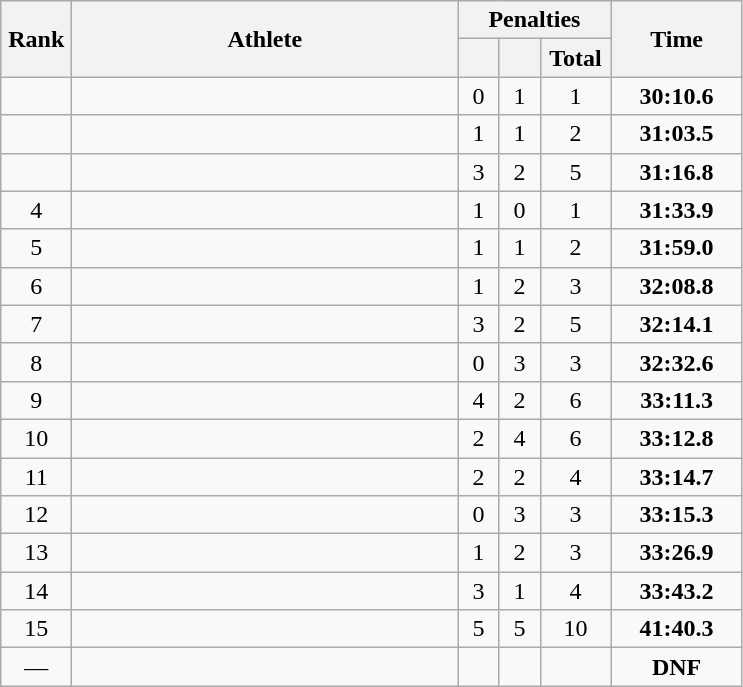<table class=wikitable style="text-align:center">
<tr>
<th rowspan=2 width=40>Rank</th>
<th rowspan=2 width=250>Athlete</th>
<th colspan=3>Penalties</th>
<th rowspan=2 width=80>Time</th>
</tr>
<tr>
<th width=20></th>
<th width=20></th>
<th width=40>Total</th>
</tr>
<tr>
<td></td>
<td align=left></td>
<td>0</td>
<td>1</td>
<td>1</td>
<td><strong>30:10.6</strong></td>
</tr>
<tr>
<td></td>
<td align=left></td>
<td>1</td>
<td>1</td>
<td>2</td>
<td><strong>31:03.5</strong></td>
</tr>
<tr>
<td></td>
<td align=left></td>
<td>3</td>
<td>2</td>
<td>5</td>
<td><strong>31:16.8</strong></td>
</tr>
<tr>
<td>4</td>
<td align=left></td>
<td>1</td>
<td>0</td>
<td>1</td>
<td><strong>31:33.9</strong></td>
</tr>
<tr>
<td>5</td>
<td align=left></td>
<td>1</td>
<td>1</td>
<td>2</td>
<td><strong>31:59.0</strong></td>
</tr>
<tr>
<td>6</td>
<td align=left></td>
<td>1</td>
<td>2</td>
<td>3</td>
<td><strong>32:08.8</strong></td>
</tr>
<tr>
<td>7</td>
<td align=left></td>
<td>3</td>
<td>2</td>
<td>5</td>
<td><strong>32:14.1</strong></td>
</tr>
<tr>
<td>8</td>
<td align=left></td>
<td>0</td>
<td>3</td>
<td>3</td>
<td><strong>32:32.6</strong></td>
</tr>
<tr>
<td>9</td>
<td align=left></td>
<td>4</td>
<td>2</td>
<td>6</td>
<td><strong>33:11.3</strong></td>
</tr>
<tr>
<td>10</td>
<td align=left></td>
<td>2</td>
<td>4</td>
<td>6</td>
<td><strong>33:12.8</strong></td>
</tr>
<tr>
<td>11</td>
<td align=left></td>
<td>2</td>
<td>2</td>
<td>4</td>
<td><strong>33:14.7</strong></td>
</tr>
<tr>
<td>12</td>
<td align=left></td>
<td>0</td>
<td>3</td>
<td>3</td>
<td><strong>33:15.3</strong></td>
</tr>
<tr>
<td>13</td>
<td align=left></td>
<td>1</td>
<td>2</td>
<td>3</td>
<td><strong>33:26.9</strong></td>
</tr>
<tr>
<td>14</td>
<td align=left></td>
<td>3</td>
<td>1</td>
<td>4</td>
<td><strong>33:43.2</strong></td>
</tr>
<tr>
<td>15</td>
<td align=left></td>
<td>5</td>
<td>5</td>
<td>10</td>
<td><strong>41:40.3</strong></td>
</tr>
<tr>
<td>—</td>
<td align=left></td>
<td></td>
<td></td>
<td></td>
<td><strong>DNF</strong></td>
</tr>
</table>
